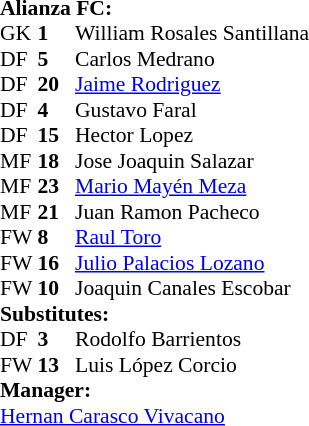<table style="font-size: 90%" cellspacing="0" cellpadding="0">
<tr>
<td colspan="4"><strong>Alianza FC:</strong></td>
</tr>
<tr>
<th width="25"></th>
<th width="25"></th>
</tr>
<tr>
<td>GK</td>
<td><strong>1</strong></td>
<td> William Rosales Santillana</td>
</tr>
<tr>
<td>DF</td>
<td><strong>5</strong></td>
<td> Carlos Medrano</td>
</tr>
<tr>
<td>DF</td>
<td><strong>20</strong></td>
<td> <a href='#'>Jaime Rodriguez</a></td>
</tr>
<tr>
<td>DF</td>
<td><strong>4</strong></td>
<td> Gustavo Faral</td>
</tr>
<tr>
<td>DF</td>
<td><strong>15</strong></td>
<td> Hector Lopez</td>
</tr>
<tr>
<td>MF</td>
<td><strong>18</strong></td>
<td> Jose Joaquin Salazar</td>
</tr>
<tr>
<td>MF</td>
<td><strong>23</strong></td>
<td> <a href='#'>Mario Mayén Meza</a></td>
</tr>
<tr>
<td>MF</td>
<td><strong>21</strong></td>
<td> Juan Ramon Pacheco</td>
</tr>
<tr>
<td>FW</td>
<td><strong>8</strong></td>
<td> <a href='#'>Raul Toro</a></td>
</tr>
<tr>
<td>FW</td>
<td><strong>16</strong></td>
<td> <a href='#'>Julio Palacios Lozano</a></td>
</tr>
<tr>
<td>FW</td>
<td><strong>10</strong></td>
<td> Joaquin Canales Escobar</td>
</tr>
<tr>
<td colspan=3><strong>Substitutes:</strong></td>
</tr>
<tr>
<td>DF</td>
<td><strong>3</strong></td>
<td> Rodolfo Barrientos</td>
</tr>
<tr>
<td>FW</td>
<td><strong>13</strong></td>
<td> Luis López Corcio</td>
</tr>
<tr>
<td colspan=3><strong>Manager:</strong></td>
</tr>
<tr>
<td colspan=4> <a href='#'>Hernan Carasco Vivacano</a></td>
</tr>
</table>
